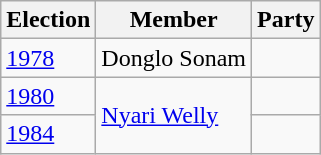<table class="wikitable sortable">
<tr>
<th>Election</th>
<th>Member</th>
<th colspan=2>Party</th>
</tr>
<tr>
<td><a href='#'>1978</a></td>
<td>Donglo Sonam</td>
<td></td>
</tr>
<tr>
<td><a href='#'>1980</a></td>
<td rowspan=2><a href='#'>Nyari Welly</a></td>
<td></td>
</tr>
<tr>
<td><a href='#'>1984</a></td>
<td></td>
</tr>
</table>
